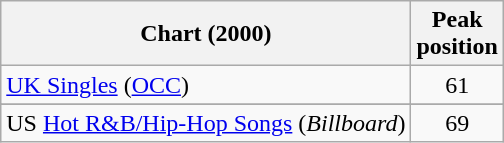<table class="wikitable sortable plainrowheaders">
<tr>
<th>Chart (2000)</th>
<th>Peak<br>position</th>
</tr>
<tr>
<td><a href='#'>UK Singles</a> (<a href='#'>OCC</a>)</td>
<td style="text-align:center;">61</td>
</tr>
<tr>
</tr>
<tr>
<td>US <a href='#'>Hot R&B/Hip-Hop Songs</a> (<em>Billboard</em>)</td>
<td style="text-align:center;">69</td>
</tr>
</table>
